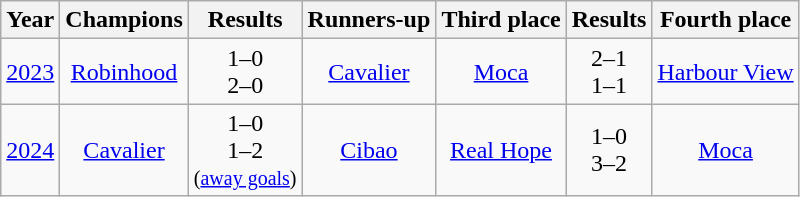<table class="wikitable" style="text-align: center;">
<tr>
<th>Year</th>
<th>Champions</th>
<th>Results</th>
<th>Runners-up</th>
<th>Third place</th>
<th>Results</th>
<th>Fourth place</th>
</tr>
<tr>
<td><a href='#'>2023</a></td>
<td> <a href='#'>Robinhood</a></td>
<td>1–0<br>2–0</td>
<td> <a href='#'>Cavalier</a></td>
<td> <a href='#'>Moca</a></td>
<td>2–1<br>1–1</td>
<td> <a href='#'>Harbour View</a></td>
</tr>
<tr>
<td><a href='#'>2024</a></td>
<td> <a href='#'>Cavalier</a></td>
<td>1–0<br>1–2<br><small>(<a href='#'>away goals</a>)</small></td>
<td> <a href='#'>Cibao</a></td>
<td> <a href='#'>Real Hope</a></td>
<td>1–0<br>3–2</td>
<td rowspan="2"> <a href='#'>Moca</a></td>
</tr>
</table>
